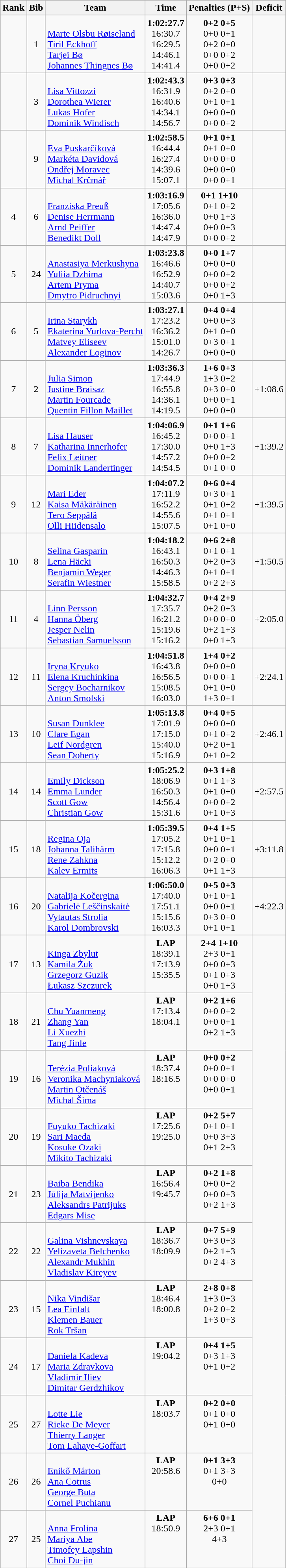<table class="wikitable sortable" style="text-align:center">
<tr>
<th>Rank</th>
<th>Bib</th>
<th>Team</th>
<th>Time</th>
<th>Penalties (P+S)</th>
<th>Deficit</th>
</tr>
<tr>
<td></td>
<td>1</td>
<td align=left><br><a href='#'>Marte Olsbu Røiseland</a><br><a href='#'>Tiril Eckhoff</a><br><a href='#'>Tarjei Bø</a><br><a href='#'>Johannes Thingnes Bø</a></td>
<td><strong>1:02:27.7</strong><br>16:30.7<br>16:29.5<br>14:46.1<br>14:41.4</td>
<td><strong>0+2 0+5</strong><br>0+0 0+1<br>0+2 0+0<br>0+0 0+2<br>0+0 0+2</td>
<td></td>
</tr>
<tr>
<td></td>
<td>3</td>
<td align=left><br><a href='#'>Lisa Vittozzi</a><br><a href='#'>Dorothea Wierer</a><br><a href='#'>Lukas Hofer</a><br><a href='#'>Dominik Windisch</a></td>
<td><strong>1:02:43.3</strong><br>16:31.9<br>16:40.6<br>14:34.1<br>14:56.7</td>
<td><strong>0+3 0+3</strong><br>0+2 0+0<br>0+1 0+1<br>0+0 0+0<br>0+0 0+2</td>
<td></td>
</tr>
<tr>
<td></td>
<td>9</td>
<td align=left><br><a href='#'>Eva Puskarčíková</a><br><a href='#'>Markéta Davidová</a><br><a href='#'>Ondřej Moravec</a><br><a href='#'>Michal Krčmář</a></td>
<td><strong>1:02:58.5</strong><br>16:44.4<br>16:27.4<br>14:39.6<br>15:07.1</td>
<td><strong>0+1 0+1</strong><br>0+1 0+0<br>0+0 0+0<br>0+0 0+0<br>0+0 0+1</td>
<td></td>
</tr>
<tr>
<td>4</td>
<td>6</td>
<td align=left><br><a href='#'>Franziska Preuß</a><br><a href='#'>Denise Herrmann</a><br><a href='#'>Arnd Peiffer</a><br><a href='#'>Benedikt Doll</a></td>
<td><strong>1:03:16.9</strong><br>17:05.6<br>16:36.0<br>14:47.4<br>14:47.9</td>
<td><strong>0+1 1+10</strong><br>0+1 0+2<br>0+0 1+3<br>0+0 0+3<br>0+0 0+2</td>
<td></td>
</tr>
<tr>
<td>5</td>
<td>24</td>
<td align=left><br><a href='#'>Anastasiya Merkushyna</a><br><a href='#'>Yuliia Dzhima</a><br><a href='#'>Artem Pryma</a><br><a href='#'>Dmytro Pidruchnyi</a></td>
<td><strong>1:03:23.8</strong><br>16:46.6<br>16:52.9<br>14:40.7<br>15:03.6</td>
<td><strong>0+0 1+7</strong><br>0+0 0+0<br>0+0 0+2<br>0+0 0+2<br>0+0 1+3</td>
<td></td>
</tr>
<tr>
<td>6</td>
<td>5</td>
<td align=left><br><a href='#'>Irina Starykh</a><br><a href='#'>Ekaterina Yurlova-Percht</a><br><a href='#'>Matvey Eliseev</a><br><a href='#'>Alexander Loginov</a></td>
<td><strong>1:03:27.1</strong><br>17:23.2<br>16:36.2<br>15:01.0<br>14:26.7</td>
<td><strong>0+4 0+4</strong><br>0+0 0+3<br>0+1 0+0<br>0+3 0+1<br>0+0 0+0</td>
<td></td>
</tr>
<tr>
<td>7</td>
<td>2</td>
<td align=left><br><a href='#'>Julia Simon</a><br><a href='#'>Justine Braisaz</a><br><a href='#'>Martin Fourcade</a><br><a href='#'>Quentin Fillon Maillet</a></td>
<td><strong>1:03:36.3</strong><br>17:44.9<br>16:55.8<br>14:36.1<br>14:19.5</td>
<td><strong>1+6 0+3</strong><br>1+3 0+2<br>0+3 0+0<br>0+0 0+1<br>0+0 0+0</td>
<td>+1:08.6</td>
</tr>
<tr>
<td>8</td>
<td>7</td>
<td align=left><br><a href='#'>Lisa Hauser</a><br><a href='#'>Katharina Innerhofer</a><br><a href='#'>Felix Leitner</a><br><a href='#'>Dominik Landertinger</a></td>
<td><strong>1:04:06.9</strong><br>16:45.2<br>17:30.0<br>14:57.2<br>14:54.5</td>
<td><strong>0+1 1+6</strong><br>0+0 0+1<br>0+0 1+3<br>0+0 0+2<br>0+1 0+0</td>
<td>+1:39.2</td>
</tr>
<tr>
<td>9</td>
<td>12</td>
<td align=left><br><a href='#'>Mari Eder</a><br><a href='#'>Kaisa Mäkäräinen</a><br><a href='#'>Tero Seppälä</a><br><a href='#'>Olli Hiidensalo</a></td>
<td><strong>1:04:07.2</strong><br>17:11.9<br>16:52.2<br>14:55.6<br>15:07.5</td>
<td><strong>0+6 0+4</strong><br>0+3 0+1<br>0+1 0+2<br>0+1 0+1<br>0+1 0+0</td>
<td>+1:39.5</td>
</tr>
<tr>
<td>10</td>
<td>8</td>
<td align=left><br><a href='#'>Selina Gasparin</a><br><a href='#'>Lena Häcki</a><br><a href='#'>Benjamin Weger</a><br><a href='#'>Serafin Wiestner</a></td>
<td><strong>1:04:18.2</strong><br>16:43.1<br>16:50.3<br>14:46.3<br>15:58.5</td>
<td><strong>0+6 2+8</strong><br>0+1 0+1<br>0+2 0+3<br>0+1 0+1<br>0+2 2+3</td>
<td>+1:50.5</td>
</tr>
<tr>
<td>11</td>
<td>4</td>
<td align=left><br><a href='#'>Linn Persson</a><br><a href='#'>Hanna Öberg</a><br><a href='#'>Jesper Nelin</a><br><a href='#'>Sebastian Samuelsson</a></td>
<td><strong>1:04:32.7</strong><br>17:35.7<br>16:21.2<br>15:19.6<br>15:16.2</td>
<td><strong>0+4 2+9</strong><br>0+2 0+3<br>0+0 0+0<br>0+2 1+3<br>0+0 1+3</td>
<td>+2:05.0</td>
</tr>
<tr>
<td>12</td>
<td>11</td>
<td align=left><br><a href='#'>Iryna Kryuko</a><br><a href='#'>Elena Kruchinkina</a><br><a href='#'>Sergey Bocharnikov</a><br><a href='#'>Anton Smolski</a></td>
<td><strong>1:04:51.8</strong><br>16:43.8<br>16:56.5<br>15:08.5<br>16:03.0</td>
<td><strong>1+4 0+2</strong><br>0+0 0+0<br>0+0 0+1<br>0+1 0+0<br>1+3 0+1</td>
<td>+2:24.1</td>
</tr>
<tr>
<td>13</td>
<td>10</td>
<td align=left><br><a href='#'>Susan Dunklee</a><br><a href='#'>Clare Egan</a><br><a href='#'>Leif Nordgren</a><br><a href='#'>Sean Doherty</a></td>
<td><strong>1:05:13.8</strong><br>17:01.9<br>17:15.0<br>15:40.0<br>15:16.9</td>
<td><strong>0+4 0+5</strong><br>0+0 0+0<br>0+1 0+2<br>0+2 0+1<br>0+1 0+2</td>
<td>+2:46.1</td>
</tr>
<tr>
<td>14</td>
<td>14</td>
<td align=left><br><a href='#'>Emily Dickson</a><br><a href='#'>Emma Lunder</a><br><a href='#'>Scott Gow</a><br><a href='#'>Christian Gow</a></td>
<td><strong>1:05:25.2</strong><br>18:06.9<br>16:50.3<br>14:56.4<br>15:31.6</td>
<td><strong>0+3 1+8</strong><br>0+1 1+3<br>0+1 0+0<br>0+0 0+2<br>0+1 0+3</td>
<td>+2:57.5</td>
</tr>
<tr>
<td>15</td>
<td>18</td>
<td align=left><br><a href='#'>Regina Oja</a><br><a href='#'>Johanna Talihärm</a><br><a href='#'>Rene Zahkna</a><br><a href='#'>Kalev Ermits</a></td>
<td><strong>1:05:39.5</strong><br>17:05.2<br>17:15.8<br>15:12.2<br>16:06.3</td>
<td><strong>0+4 1+5</strong><br>0+1 0+1<br>0+0 0+1<br>0+2 0+0<br>0+1 1+3</td>
<td>+3:11.8</td>
</tr>
<tr>
<td>16</td>
<td>20</td>
<td align=left><br><a href='#'>Natalija Kočergina</a><br><a href='#'>Gabrielė Leščinskaitė</a><br><a href='#'>Vytautas Strolia</a><br><a href='#'>Karol Dombrovski</a></td>
<td><strong>1:06:50.0</strong><br>17:40.0<br>17:51.1<br>15:15.6<br>16:03.3</td>
<td><strong>0+5 0+3</strong><br>0+1 0+1<br>0+0 0+1<br>0+3 0+0<br>0+1 0+1</td>
<td>+4:22.3</td>
</tr>
<tr>
<td>17</td>
<td>13</td>
<td align=left><br><a href='#'>Kinga Zbylut</a><br><a href='#'>Kamila Żuk</a><br><a href='#'>Grzegorz Guzik</a><br><a href='#'>Łukasz Szczurek</a></td>
<td valign=top><strong>LAP</strong><br>18:39.1<br>17:13.9<br>15:35.5</td>
<td><strong>2+4 1+10</strong><br>2+3 0+1<br>0+0 0+3<br>0+1 0+3<br>0+0 1+3</td>
<td rowspan=11></td>
</tr>
<tr>
<td>18</td>
<td>21</td>
<td align=left><br><a href='#'>Chu Yuanmeng</a><br><a href='#'>Zhang Yan</a><br><a href='#'>Li Xuezhi</a><br><a href='#'>Tang Jinle</a></td>
<td valign=top><strong>LAP</strong><br>17:13.4<br>18:04.1</td>
<td valign=top><strong>0+2 1+6</strong><br>0+0 0+2<br>0+0 0+1<br>0+2 1+3</td>
</tr>
<tr>
<td>19</td>
<td>16</td>
<td align=left><br><a href='#'>Terézia Poliaková</a><br><a href='#'>Veronika Machyniaková</a><br><a href='#'>Martin Otčenáš</a><br><a href='#'>Michal Šíma</a></td>
<td valign=top><strong>LAP</strong><br>18:37.4<br>18:16.5</td>
<td valign=top><strong>0+0 0+2</strong><br>0+0 0+1<br>0+0 0+0<br>0+0 0+1</td>
</tr>
<tr>
<td>20</td>
<td>19</td>
<td align=left><br><a href='#'>Fuyuko Tachizaki</a><br><a href='#'>Sari Maeda</a><br><a href='#'>Kosuke Ozaki</a><br><a href='#'>Mikito Tachizaki</a></td>
<td valign=top><strong>LAP</strong><br>17:25.6<br>19:25.0</td>
<td valign=top><strong>0+2 5+7</strong><br>0+1 0+1<br>0+0 3+3<br>0+1 2+3</td>
</tr>
<tr>
<td>21</td>
<td>23</td>
<td align=left><br><a href='#'>Baiba Bendika</a><br><a href='#'>Jūlija Matvijenko</a><br><a href='#'>Aleksandrs Patrijuks</a><br><a href='#'>Edgars Mise</a></td>
<td valign=top><strong>LAP</strong><br>16:56.4<br>19:45.7</td>
<td valign=top><strong>0+2 1+8</strong><br>0+0 0+2<br>0+0 0+3<br>0+2 1+3</td>
</tr>
<tr>
<td>22</td>
<td>22</td>
<td align=left><br><a href='#'>Galina Vishnevskaya</a><br><a href='#'>Yelizaveta Belchenko</a><br><a href='#'>Alexandr Mukhin</a><br><a href='#'>Vladislav Kireyev</a></td>
<td valign=top><strong>LAP</strong><br>18:36.7<br>18:09.9</td>
<td valign=top><strong>0+7 5+9</strong><br>0+3 0+3<br>0+2 1+3<br>0+2 4+3</td>
</tr>
<tr>
<td>23</td>
<td>15</td>
<td align=left><br><a href='#'>Nika Vindišar</a><br><a href='#'>Lea Einfalt</a><br><a href='#'>Klemen Bauer</a><br><a href='#'>Rok Tršan</a></td>
<td valign=top><strong>LAP</strong><br>18:46.4<br>18:00.8</td>
<td valign=top><strong>2+8 0+8</strong><br>1+3 0+3<br>0+2 0+2<br>1+3 0+3</td>
</tr>
<tr>
<td>24</td>
<td>17</td>
<td align=left><br><a href='#'>Daniela Kadeva</a><br><a href='#'>Maria Zdravkova</a><br><a href='#'>Vladimir Iliev</a><br><a href='#'>Dimitar Gerdzhikov</a></td>
<td valign=top><strong>LAP</strong><br>19:04.2</td>
<td valign=top><strong>0+4 1+5</strong><br>0+3 1+3<br>0+1 0+2</td>
</tr>
<tr>
<td>25</td>
<td>27</td>
<td align=left><br><a href='#'>Lotte Lie</a><br><a href='#'>Rieke De Meyer</a><br><a href='#'>Thierry Langer</a><br><a href='#'>Tom Lahaye-Goffart</a></td>
<td valign=top><strong>LAP</strong><br>18:03.7</td>
<td valign=top><strong>0+2 0+0</strong><br>0+1 0+0<br>0+1 0+0</td>
</tr>
<tr>
<td>26</td>
<td>26</td>
<td align=left><br><a href='#'>Enikő Márton</a><br><a href='#'>Ana Cotrus</a><br><a href='#'>George Buta</a><br><a href='#'>Cornel Puchianu</a></td>
<td valign=top><strong>LAP</strong><br>20:58.6</td>
<td valign=top><strong>0+1 3+3</strong><br>0+1 3+3<br>0+0</td>
</tr>
<tr>
<td>27</td>
<td>25</td>
<td align=left><br><a href='#'>Anna Frolina</a><br><a href='#'>Mariya Abe</a><br><a href='#'>Timofey Lapshin</a><br><a href='#'>Choi Du-jin</a></td>
<td valign=top><strong>LAP</strong><br>18:50.9</td>
<td valign=top><strong>6+6 0+1</strong><br>2+3 0+1<br>4+3</td>
</tr>
</table>
